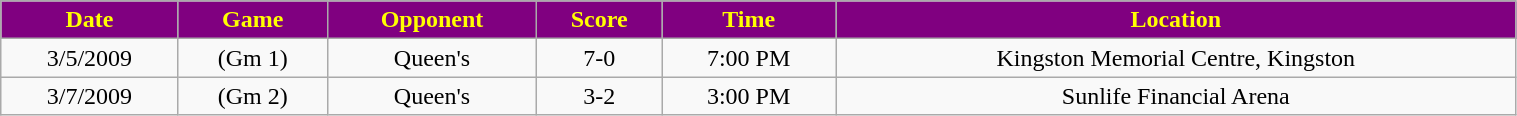<table class="wikitable" width="80%">
<tr align="center"  style="background:purple;color:yellow;">
<td><strong>Date</strong></td>
<td><strong>Game</strong></td>
<td><strong>Opponent</strong></td>
<td><strong>Score</strong></td>
<td><strong>Time</strong></td>
<td><strong>Location</strong></td>
</tr>
<tr align="center" bgcolor="">
<td>3/5/2009</td>
<td>(Gm 1)</td>
<td>Queen's</td>
<td>7-0</td>
<td>7:00 PM</td>
<td>Kingston Memorial Centre, Kingston</td>
</tr>
<tr align="center" bgcolor="">
<td>3/7/2009</td>
<td>(Gm 2)</td>
<td>Queen's</td>
<td>3-2</td>
<td>3:00 PM</td>
<td>Sunlife Financial Arena</td>
</tr>
</table>
